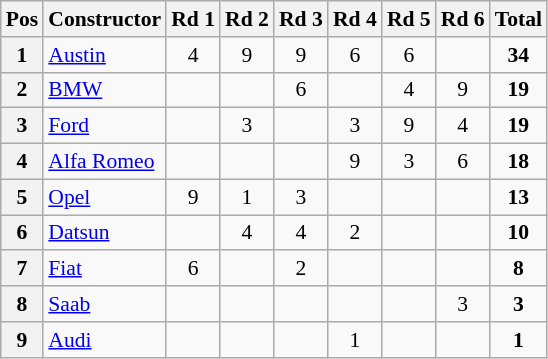<table class="wikitable" style="font-size: 90%;">
<tr>
<th>Pos</th>
<th>Constructor</th>
<th>Rd 1</th>
<th>Rd 2</th>
<th>Rd 3</th>
<th>Rd 4</th>
<th>Rd 5</th>
<th>Rd 6</th>
<th>Total</th>
</tr>
<tr>
<th>1</th>
<td> <a href='#'>Austin</a></td>
<td align="center">4</td>
<td align="center">9</td>
<td align="center">9</td>
<td align="center">6</td>
<td align="center">6</td>
<td></td>
<td align="center"><strong>34</strong></td>
</tr>
<tr>
<th>2</th>
<td> <a href='#'>BMW</a></td>
<td></td>
<td></td>
<td align="center">6</td>
<td></td>
<td align="center">4</td>
<td align="center">9</td>
<td align="center"><strong>19</strong></td>
</tr>
<tr>
<th>3</th>
<td> <a href='#'>Ford</a></td>
<td></td>
<td align="center">3</td>
<td></td>
<td align="center">3</td>
<td align="center">9</td>
<td align="center">4</td>
<td align="center"><strong>19</strong></td>
</tr>
<tr>
<th>4</th>
<td> <a href='#'>Alfa Romeo</a></td>
<td></td>
<td></td>
<td></td>
<td align="center">9</td>
<td align="center">3</td>
<td align="center">6</td>
<td align="center"><strong>18</strong></td>
</tr>
<tr>
<th>5</th>
<td> <a href='#'>Opel</a></td>
<td align="center">9</td>
<td align="center">1</td>
<td align="center">3</td>
<td></td>
<td></td>
<td></td>
<td align="center"><strong>13</strong></td>
</tr>
<tr>
<th>6</th>
<td> <a href='#'>Datsun</a></td>
<td></td>
<td align="center">4</td>
<td align="center">4</td>
<td align="center">2</td>
<td></td>
<td></td>
<td align="center"><strong>10</strong></td>
</tr>
<tr>
<th>7</th>
<td> <a href='#'>Fiat</a></td>
<td align="center">6</td>
<td></td>
<td align="center">2</td>
<td></td>
<td></td>
<td></td>
<td align="center"><strong>8</strong></td>
</tr>
<tr>
<th>8</th>
<td> <a href='#'>Saab</a></td>
<td></td>
<td></td>
<td></td>
<td></td>
<td></td>
<td align="center">3</td>
<td align="center"><strong>3</strong></td>
</tr>
<tr>
<th>9</th>
<td> <a href='#'>Audi</a></td>
<td></td>
<td></td>
<td></td>
<td align="center">1</td>
<td></td>
<td></td>
<td align="center"><strong>1</strong></td>
</tr>
</table>
